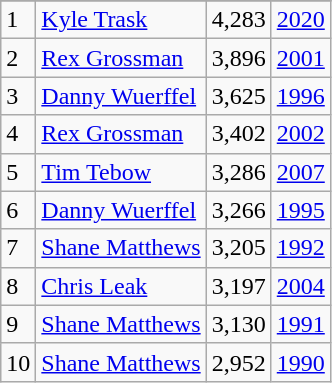<table class="wikitable">
<tr>
</tr>
<tr>
<td>1</td>
<td><a href='#'>Kyle Trask</a></td>
<td>4,283</td>
<td><a href='#'>2020</a></td>
</tr>
<tr>
<td>2</td>
<td><a href='#'>Rex Grossman</a></td>
<td>3,896</td>
<td><a href='#'>2001</a></td>
</tr>
<tr>
<td>3</td>
<td><a href='#'>Danny Wuerffel</a></td>
<td>3,625</td>
<td><a href='#'>1996</a></td>
</tr>
<tr>
<td>4</td>
<td><a href='#'>Rex Grossman</a></td>
<td>3,402</td>
<td><a href='#'>2002</a></td>
</tr>
<tr>
<td>5</td>
<td><a href='#'>Tim Tebow</a></td>
<td>3,286</td>
<td><a href='#'>2007</a></td>
</tr>
<tr>
<td>6</td>
<td><a href='#'>Danny Wuerffel</a></td>
<td>3,266</td>
<td><a href='#'>1995</a></td>
</tr>
<tr>
<td>7</td>
<td><a href='#'>Shane Matthews</a></td>
<td>3,205</td>
<td><a href='#'>1992</a></td>
</tr>
<tr>
<td>8</td>
<td><a href='#'>Chris Leak</a></td>
<td>3,197</td>
<td><a href='#'>2004</a></td>
</tr>
<tr>
<td>9</td>
<td><a href='#'>Shane Matthews</a></td>
<td>3,130</td>
<td><a href='#'>1991</a></td>
</tr>
<tr>
<td>10</td>
<td><a href='#'>Shane Matthews</a></td>
<td>2,952</td>
<td><a href='#'>1990</a></td>
</tr>
</table>
